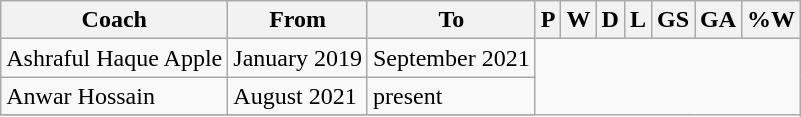<table class="wikitable sortable" style="text-align: center">
<tr>
<th>Coach</th>
<th class="unsortable">From</th>
<th class="unsortable">To</th>
<th abbr="1">P</th>
<th abbr="1">W</th>
<th abbr="0">D</th>
<th abbr="1">L</th>
<th abbr="2">GS</th>
<th abbr="4">GA</th>
<th abbr="50">%W</th>
</tr>
<tr>
<td align=left> Ashraful Haque Apple</td>
<td align=left>January 2019</td>
<td align=left>September 2021<br></td>
</tr>
<tr>
<td align=left> Anwar Hossain</td>
<td align=left>August 2021</td>
<td align=left>present<br></td>
</tr>
<tr>
</tr>
</table>
